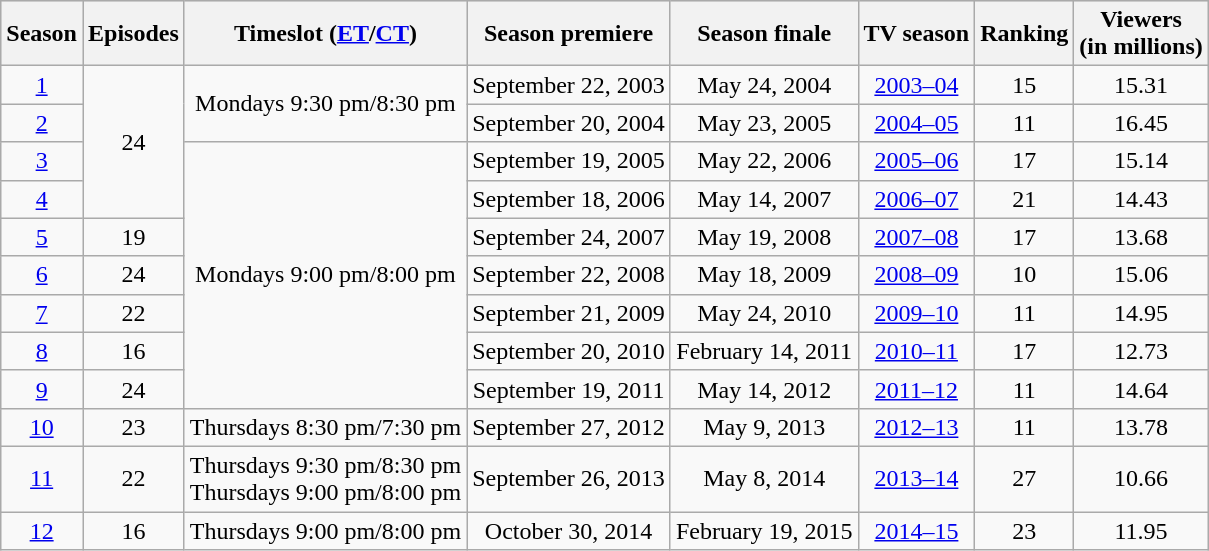<table class="wikitable plainrowheaders" style="text-align:center">
<tr style="background:#e0e0e0;">
<th scope="col">Season</th>
<th>Episodes</th>
<th scope="col">Timeslot (<a href='#'>ET</a>/<a href='#'>CT</a>)</th>
<th scope="col">Season premiere</th>
<th scope="col">Season finale</th>
<th scope="col">TV season</th>
<th scope="col">Ranking</th>
<th scope="col">Viewers<br>(in millions)</th>
</tr>
<tr style="background:#f9f9f9;">
<td scope="row"><a href='#'>1</a></td>
<td rowspan="4">24</td>
<td rowspan="2">Mondays 9:30 pm/8:30 pm</td>
<td>September 22, 2003</td>
<td>May 24, 2004</td>
<td><a href='#'>2003–04</a></td>
<td>15</td>
<td>15.31</td>
</tr>
<tr style="background:#f9f9f9;">
<td scope="row"><a href='#'>2</a></td>
<td>September 20, 2004</td>
<td>May 23, 2005</td>
<td><a href='#'>2004–05</a></td>
<td>11</td>
<td>16.45</td>
</tr>
<tr style="background:#f9f9f9;">
<td scope="row"><a href='#'>3</a></td>
<td rowspan="7">Mondays 9:00 pm/8:00 pm</td>
<td>September 19, 2005</td>
<td>May 22, 2006</td>
<td><a href='#'>2005–06</a></td>
<td>17</td>
<td>15.14</td>
</tr>
<tr style="background:#f9f9f9;">
<td scope="row"><a href='#'>4</a></td>
<td>September 18, 2006</td>
<td>May 14, 2007</td>
<td><a href='#'>2006–07</a></td>
<td>21</td>
<td>14.43</td>
</tr>
<tr style="background:#f9f9f9;">
<td scope="row"><a href='#'>5</a></td>
<td>19</td>
<td>September 24, 2007</td>
<td>May 19, 2008</td>
<td><a href='#'>2007–08</a></td>
<td>17</td>
<td>13.68</td>
</tr>
<tr style="background:#f9f9f9;">
<td scope="row"><a href='#'>6</a></td>
<td>24</td>
<td>September 22, 2008</td>
<td>May 18, 2009</td>
<td><a href='#'>2008–09</a></td>
<td>10</td>
<td>15.06</td>
</tr>
<tr style="background:#f9f9f9;">
<td scope="row"><a href='#'>7</a></td>
<td>22</td>
<td>September 21, 2009</td>
<td>May 24, 2010</td>
<td><a href='#'>2009–10</a></td>
<td>11</td>
<td>14.95</td>
</tr>
<tr style="background:#f9f9f9;">
<td scope="row"><a href='#'>8</a></td>
<td>16</td>
<td>September 20, 2010</td>
<td>February 14, 2011</td>
<td><a href='#'>2010–11</a></td>
<td>17</td>
<td>12.73</td>
</tr>
<tr style="background:#f9f9f9;">
<td scope="row"><a href='#'>9</a></td>
<td>24</td>
<td>September 19, 2011</td>
<td>May 14, 2012</td>
<td><a href='#'>2011–12</a></td>
<td>11</td>
<td>14.64</td>
</tr>
<tr style="background:#f9f9f9;">
<td scope="row"><a href='#'>10</a></td>
<td>23</td>
<td>Thursdays 8:30 pm/7:30 pm</td>
<td>September 27, 2012</td>
<td>May 9, 2013</td>
<td><a href='#'>2012–13</a></td>
<td>11</td>
<td>13.78</td>
</tr>
<tr style="background:#f9f9f9;">
<td scope="row"><a href='#'>11</a></td>
<td>22</td>
<td>Thursdays 9:30 pm/8:30 pm<br>Thursdays 9:00 pm/8:00 pm</td>
<td>September 26, 2013</td>
<td>May 8, 2014</td>
<td><a href='#'>2013–14</a></td>
<td>27</td>
<td>10.66</td>
</tr>
<tr style="background:#f9f9f9;">
<td scope="row"><a href='#'>12</a></td>
<td>16</td>
<td>Thursdays 9:00 pm/8:00 pm</td>
<td>October 30, 2014</td>
<td>February 19, 2015</td>
<td><a href='#'>2014–15</a></td>
<td>23</td>
<td>11.95</td>
</tr>
</table>
